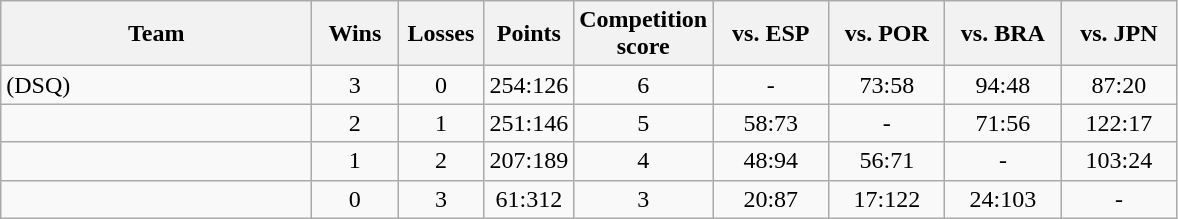<table class="wikitable" style="text-align:center;">
<tr>
<th width=200>Team</th>
<th width=50>Wins</th>
<th width=50>Losses</th>
<th width=50>Points</th>
<th width=50>Competition<br>score</th>
<th width=70>vs. ESP</th>
<th width=70>vs. POR</th>
<th width=70>vs. BRA</th>
<th width=70>vs. JPN</th>
</tr>
<tr>
<td align=left> (DSQ)</td>
<td>3</td>
<td>0</td>
<td>254:126</td>
<td>6</td>
<td>-</td>
<td>73:58</td>
<td>94:48</td>
<td>87:20</td>
</tr>
<tr>
<td align=left></td>
<td>2</td>
<td>1</td>
<td>251:146</td>
<td>5</td>
<td>58:73</td>
<td>-</td>
<td>71:56</td>
<td>122:17</td>
</tr>
<tr>
<td align=left></td>
<td>1</td>
<td>2</td>
<td>207:189</td>
<td>4</td>
<td>48:94</td>
<td>56:71</td>
<td>-</td>
<td>103:24</td>
</tr>
<tr>
<td align=left></td>
<td>0</td>
<td>3</td>
<td>61:312</td>
<td>3</td>
<td>20:87</td>
<td>17:122</td>
<td>24:103</td>
<td>-</td>
</tr>
</table>
